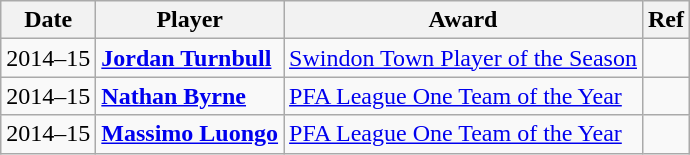<table class="wikitable">
<tr>
<th>Date</th>
<th>Player</th>
<th>Award</th>
<th>Ref</th>
</tr>
<tr>
<td>2014–15</td>
<td> <strong><a href='#'>Jordan Turnbull</a></strong></td>
<td><a href='#'>Swindon Town Player of the Season</a></td>
<td></td>
</tr>
<tr>
<td>2014–15</td>
<td> <strong><a href='#'>Nathan Byrne</a></strong></td>
<td><a href='#'>PFA League One Team of the Year</a></td>
<td></td>
</tr>
<tr>
<td>2014–15</td>
<td> <strong><a href='#'>Massimo Luongo</a></strong></td>
<td><a href='#'>PFA League One Team of the Year</a></td>
<td></td>
</tr>
</table>
